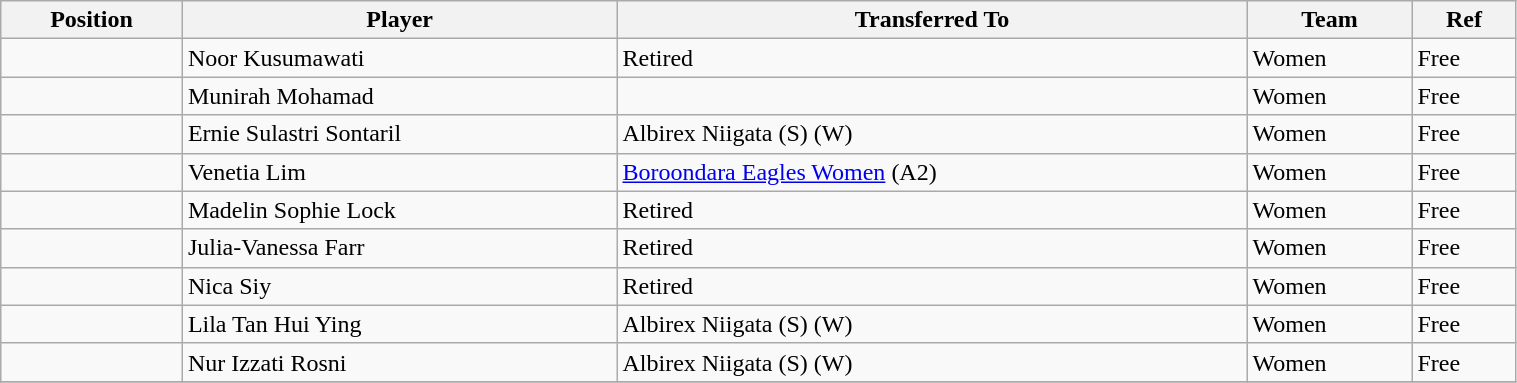<table class="wikitable sortable" style="width:80%; text-align:center; font-size:100%; text-align:left;">
<tr>
<th>Position</th>
<th>Player</th>
<th>Transferred To</th>
<th>Team</th>
<th>Ref</th>
</tr>
<tr>
<td></td>
<td> Noor Kusumawati</td>
<td>Retired</td>
<td>Women</td>
<td>Free </td>
</tr>
<tr>
<td></td>
<td> Munirah Mohamad</td>
<td></td>
<td>Women</td>
<td>Free </td>
</tr>
<tr>
<td></td>
<td> Ernie Sulastri Sontaril</td>
<td> Albirex Niigata (S) (W)</td>
<td>Women</td>
<td>Free  </td>
</tr>
<tr>
<td></td>
<td> Venetia Lim</td>
<td> <a href='#'>Boroondara Eagles Women</a> (A2)</td>
<td>Women</td>
<td>Free </td>
</tr>
<tr>
<td></td>
<td> Madelin Sophie Lock</td>
<td>Retired</td>
<td>Women</td>
<td>Free </td>
</tr>
<tr>
<td></td>
<td> Julia-Vanessa Farr</td>
<td>Retired</td>
<td>Women</td>
<td>Free </td>
</tr>
<tr>
<td></td>
<td> Nica Siy</td>
<td>Retired</td>
<td>Women</td>
<td>Free </td>
</tr>
<tr>
<td></td>
<td> Lila Tan Hui Ying</td>
<td> Albirex Niigata (S) (W)</td>
<td>Women</td>
<td>Free  </td>
</tr>
<tr>
<td></td>
<td> Nur Izzati Rosni</td>
<td> Albirex Niigata (S) (W)</td>
<td>Women</td>
<td>Free  </td>
</tr>
<tr>
</tr>
</table>
